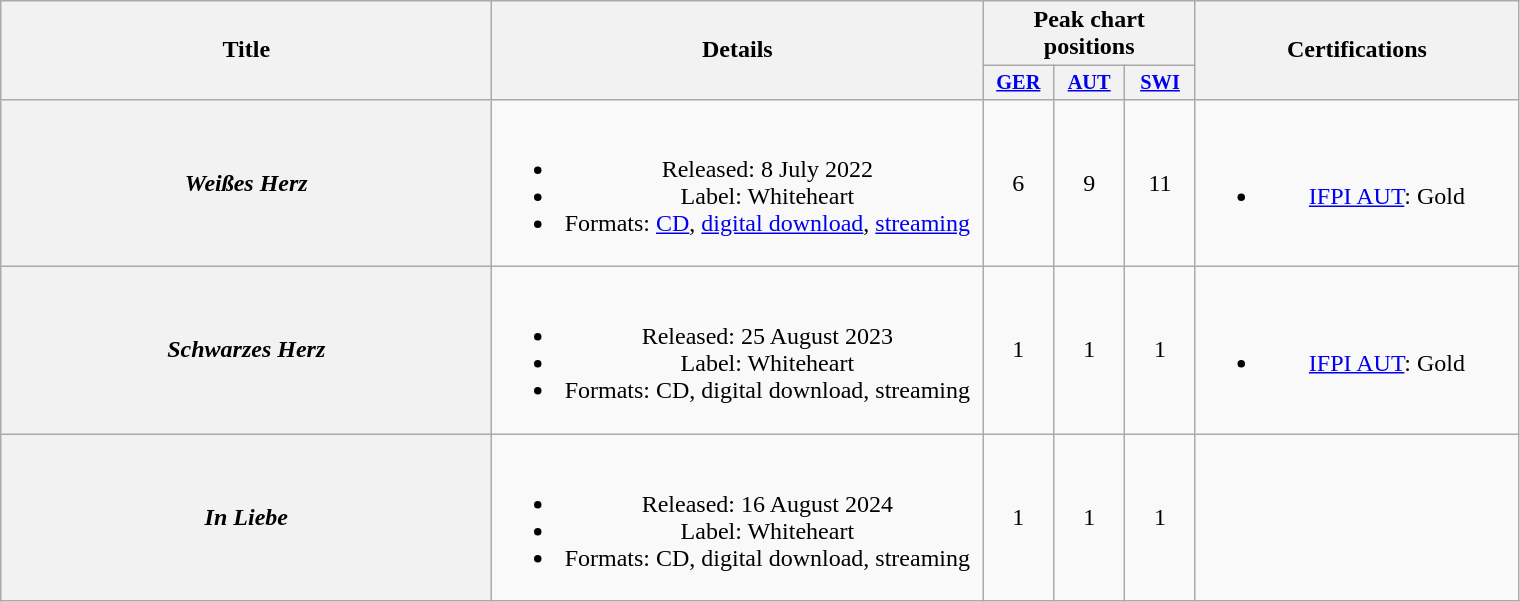<table class="wikitable plainrowheaders" style="text-align:center">
<tr>
<th scope="col" rowspan="2" style="width:20em;">Title</th>
<th scope="col" rowspan="2" style="width:20em;">Details</th>
<th scope="col" colspan="3">Peak chart positions</th>
<th scope="col" rowspan="2" style="width:13em;">Certifications</th>
</tr>
<tr>
<th scope="col" style="width:3em;font-size:85%;"><a href='#'>GER</a><br></th>
<th scope="col" style="width:3em;font-size:85%;"><a href='#'>AUT</a><br></th>
<th scope="col" style="width:3em;font-size:85%;"><a href='#'>SWI</a><br></th>
</tr>
<tr>
<th scope="row"><em>Weißes Herz</em></th>
<td><br><ul><li>Released: 8 July 2022</li><li>Label: Whiteheart</li><li>Formats: <a href='#'>CD</a>, <a href='#'>digital download</a>, <a href='#'>streaming</a></li></ul></td>
<td>6</td>
<td>9</td>
<td>11</td>
<td><br><ul><li><a href='#'>IFPI AUT</a>: Gold</li></ul></td>
</tr>
<tr>
<th scope="row"><em>Schwarzes Herz</em></th>
<td><br><ul><li>Released: 25 August 2023</li><li>Label: Whiteheart</li><li>Formats: CD, digital download, streaming</li></ul></td>
<td>1</td>
<td>1</td>
<td>1</td>
<td><br><ul><li><a href='#'>IFPI AUT</a>: Gold</li></ul></td>
</tr>
<tr>
<th scope="row"><em>In Liebe</em></th>
<td><br><ul><li>Released: 16 August 2024</li><li>Label: Whiteheart</li><li>Formats: CD, digital download, streaming</li></ul></td>
<td>1</td>
<td>1</td>
<td>1</td>
<td></td>
</tr>
</table>
